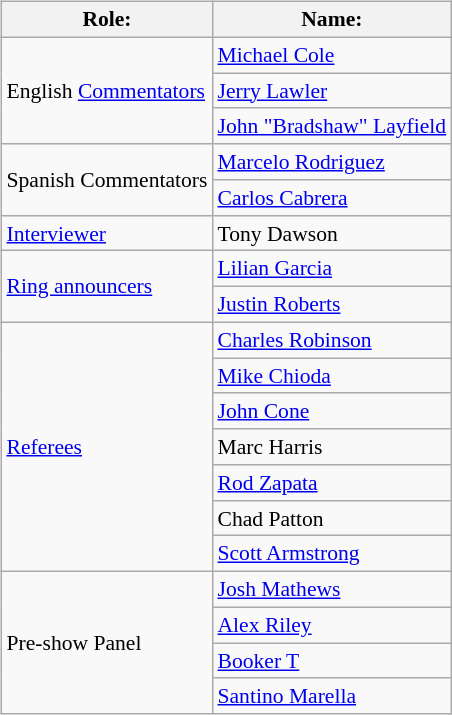<table class=wikitable style="font-size:90%; margin: 0.5em 0 0.5em 1em; float: right; clear: right;">
<tr>
<th>Role:</th>
<th>Name:</th>
</tr>
<tr>
<td rowspan=3>English <a href='#'>Commentators</a></td>
<td><a href='#'>Michael Cole</a></td>
</tr>
<tr>
<td><a href='#'>Jerry Lawler</a></td>
</tr>
<tr>
<td><a href='#'>John "Bradshaw" Layfield</a></td>
</tr>
<tr>
<td rowspan=2>Spanish Commentators</td>
<td><a href='#'>Marcelo Rodriguez</a></td>
</tr>
<tr>
<td><a href='#'>Carlos Cabrera</a></td>
</tr>
<tr>
<td><a href='#'>Interviewer</a></td>
<td>Tony Dawson</td>
</tr>
<tr>
<td rowspan=2><a href='#'>Ring announcers</a></td>
<td><a href='#'>Lilian Garcia</a></td>
</tr>
<tr>
<td><a href='#'>Justin Roberts</a></td>
</tr>
<tr>
<td rowspan=7><a href='#'>Referees</a></td>
<td><a href='#'>Charles Robinson</a></td>
</tr>
<tr>
<td><a href='#'>Mike Chioda</a></td>
</tr>
<tr>
<td><a href='#'>John Cone</a></td>
</tr>
<tr>
<td>Marc Harris</td>
</tr>
<tr>
<td><a href='#'>Rod Zapata</a></td>
</tr>
<tr>
<td>Chad Patton</td>
</tr>
<tr>
<td><a href='#'>Scott Armstrong</a></td>
</tr>
<tr>
<td rowspan=4>Pre-show Panel</td>
<td><a href='#'>Josh Mathews</a></td>
</tr>
<tr>
<td><a href='#'>Alex Riley</a></td>
</tr>
<tr>
<td><a href='#'>Booker T</a></td>
</tr>
<tr>
<td><a href='#'>Santino Marella</a></td>
</tr>
</table>
